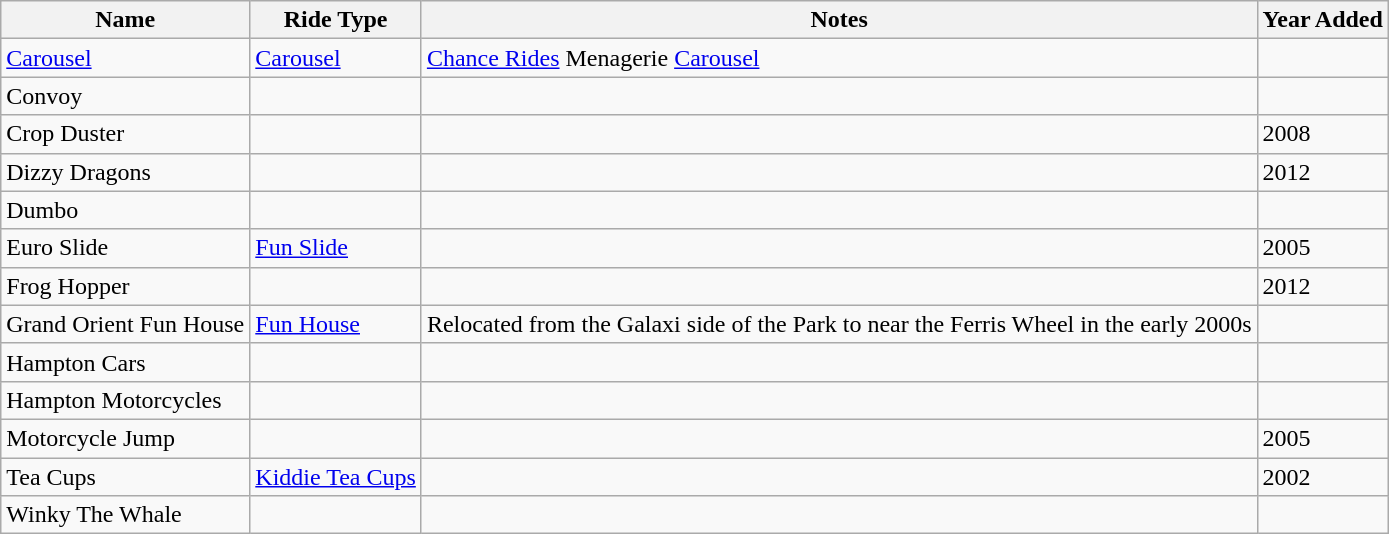<table class="wikitable">
<tr>
<th>Name</th>
<th>Ride Type</th>
<th>Notes</th>
<th>Year Added</th>
</tr>
<tr>
<td><a href='#'>Carousel</a></td>
<td><a href='#'>Carousel</a></td>
<td><a href='#'>Chance Rides</a> Menagerie <a href='#'>Carousel</a></td>
<td></td>
</tr>
<tr>
<td>Convoy</td>
<td></td>
<td></td>
<td></td>
</tr>
<tr>
<td>Crop Duster</td>
<td></td>
<td></td>
<td>2008</td>
</tr>
<tr>
<td>Dizzy Dragons</td>
<td></td>
<td></td>
<td>2012</td>
</tr>
<tr>
<td>Dumbo</td>
<td></td>
<td></td>
<td></td>
</tr>
<tr>
<td>Euro Slide</td>
<td><a href='#'>Fun Slide</a></td>
<td></td>
<td>2005</td>
</tr>
<tr>
<td>Frog Hopper</td>
<td></td>
<td></td>
<td>2012</td>
</tr>
<tr>
<td>Grand Orient Fun House</td>
<td><a href='#'>Fun House</a></td>
<td>Relocated from the Galaxi side of the Park to near the Ferris Wheel in the early 2000s</td>
<td></td>
</tr>
<tr>
<td>Hampton Cars</td>
<td></td>
<td></td>
<td></td>
</tr>
<tr>
<td>Hampton Motorcycles</td>
<td></td>
<td></td>
<td></td>
</tr>
<tr>
<td>Motorcycle Jump</td>
<td></td>
<td></td>
<td>2005</td>
</tr>
<tr>
<td>Tea Cups</td>
<td><a href='#'>Kiddie Tea Cups</a></td>
<td></td>
<td>2002</td>
</tr>
<tr>
<td>Winky The Whale</td>
<td></td>
<td></td>
<td></td>
</tr>
</table>
